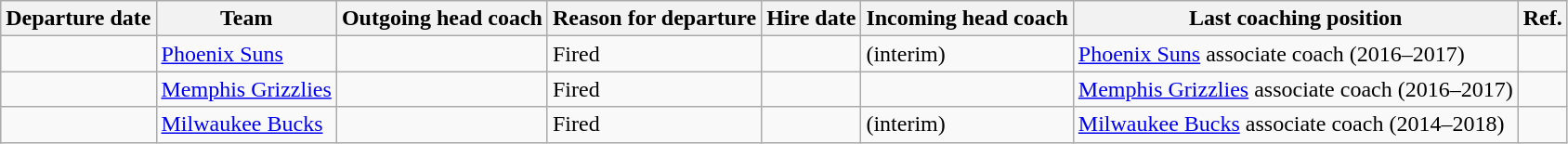<table class="wikitable sortable">
<tr>
<th>Departure date</th>
<th>Team</th>
<th>Outgoing head coach</th>
<th>Reason for departure</th>
<th>Hire date</th>
<th>Incoming head coach</th>
<th class="unsortable">Last coaching position</th>
<th class="unsortable">Ref.</th>
</tr>
<tr>
<td align=center></td>
<td><a href='#'>Phoenix Suns</a></td>
<td></td>
<td>Fired</td>
<td></td>
<td> (interim)</td>
<td><a href='#'>Phoenix Suns</a> associate coach (2016–2017)</td>
<td></td>
</tr>
<tr>
<td align=center></td>
<td><a href='#'>Memphis Grizzlies</a></td>
<td></td>
<td>Fired</td>
<td></td>
<td></td>
<td><a href='#'>Memphis Grizzlies</a> associate coach (2016–2017)</td>
<td></td>
</tr>
<tr>
<td align=center></td>
<td><a href='#'>Milwaukee Bucks</a></td>
<td></td>
<td>Fired</td>
<td></td>
<td> (interim)</td>
<td><a href='#'>Milwaukee Bucks</a> associate coach (2014–2018)</td>
<td></td>
</tr>
</table>
